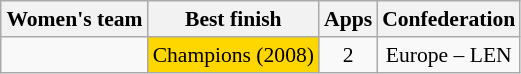<table class="wikitable" style="text-align: center; font-size: 90%; margin-left: 1em;">
<tr>
<th>Women's team</th>
<th>Best finish</th>
<th>Apps</th>
<th>Confederation</th>
</tr>
<tr>
<td style="text-align: left;"></td>
<td style="background-color: gold; text-align: left;">Champions (2008)</td>
<td>2</td>
<td>Europe – LEN</td>
</tr>
</table>
